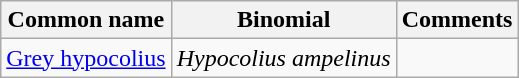<table class="wikitable">
<tr>
<th>Common name</th>
<th>Binomial</th>
<th>Comments</th>
</tr>
<tr>
<td><a href='#'>Grey hypocolius</a></td>
<td><em>Hypocolius ampelinus</em></td>
<td></td>
</tr>
</table>
